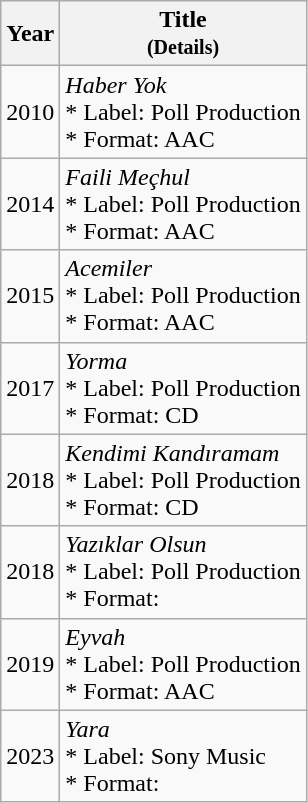<table class="wikitable">
<tr>
<th>Year</th>
<th>Title<br><small>(Details)</small></th>
</tr>
<tr>
<td>2010</td>
<td><em>Haber Yok</em><br>* Label: Poll Production<br>* Format: AAC</td>
</tr>
<tr>
<td>2014</td>
<td><em>Faili Meçhul</em><br>* Label: Poll Production<br>* Format: AAC</td>
</tr>
<tr>
<td>2015</td>
<td><em>Acemiler</em><br>* Label: Poll Production<br>* Format: AAC</td>
</tr>
<tr>
<td>2017</td>
<td><em>Yorma</em><br>* Label: Poll Production<br>* Format: CD</td>
</tr>
<tr>
<td>2018</td>
<td><em>Kendimi Kandıramam</em><br>* Label: Poll Production<br>* Format: CD</td>
</tr>
<tr>
<td>2018</td>
<td><em>Yazıklar Olsun</em><br>* Label: Poll Production<br>* Format:</td>
</tr>
<tr>
<td>2019</td>
<td><em>Eyvah</em><br>* Label: Poll Production<br>* Format: AAC</td>
</tr>
<tr>
<td>2023</td>
<td><em>Yara</em><br>* Label: Sony Music<br>* Format:</td>
</tr>
</table>
